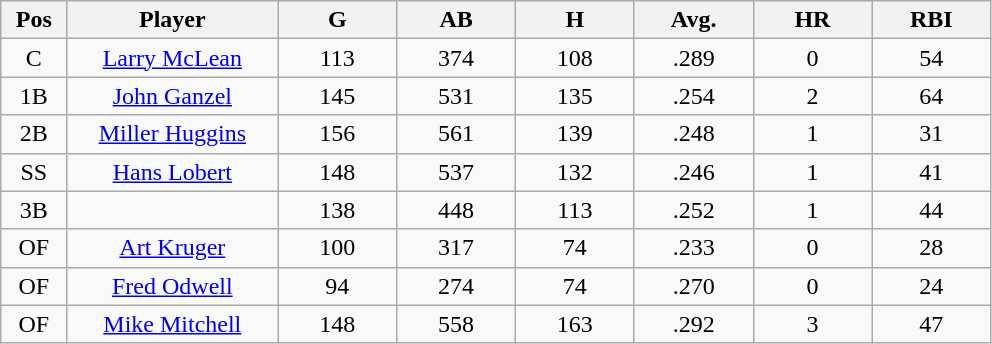<table class="wikitable sortable">
<tr>
<th bgcolor="#DDDDFF" width="5%">Pos</th>
<th bgcolor="#DDDDFF" width="16%">Player</th>
<th bgcolor="#DDDDFF" width="9%">G</th>
<th bgcolor="#DDDDFF" width="9%">AB</th>
<th bgcolor="#DDDDFF" width="9%">H</th>
<th bgcolor="#DDDDFF" width="9%">Avg.</th>
<th bgcolor="#DDDDFF" width="9%">HR</th>
<th bgcolor="#DDDDFF" width="9%">RBI</th>
</tr>
<tr align="center">
<td>C</td>
<td><a href='#'>Larry McLean</a></td>
<td>113</td>
<td>374</td>
<td>108</td>
<td>.289</td>
<td>0</td>
<td>54</td>
</tr>
<tr align=center>
<td>1B</td>
<td><a href='#'>John Ganzel</a></td>
<td>145</td>
<td>531</td>
<td>135</td>
<td>.254</td>
<td>2</td>
<td>64</td>
</tr>
<tr align=center>
<td>2B</td>
<td><a href='#'>Miller Huggins</a></td>
<td>156</td>
<td>561</td>
<td>139</td>
<td>.248</td>
<td>1</td>
<td>31</td>
</tr>
<tr align=center>
<td>SS</td>
<td><a href='#'>Hans Lobert</a></td>
<td>148</td>
<td>537</td>
<td>132</td>
<td>.246</td>
<td>1</td>
<td>41</td>
</tr>
<tr align=center>
<td>3B</td>
<td></td>
<td>138</td>
<td>448</td>
<td>113</td>
<td>.252</td>
<td>1</td>
<td>44</td>
</tr>
<tr align="center">
<td>OF</td>
<td><a href='#'>Art Kruger</a></td>
<td>100</td>
<td>317</td>
<td>74</td>
<td>.233</td>
<td>0</td>
<td>28</td>
</tr>
<tr align=center>
<td>OF</td>
<td><a href='#'>Fred Odwell</a></td>
<td>94</td>
<td>274</td>
<td>74</td>
<td>.270</td>
<td>0</td>
<td>24</td>
</tr>
<tr align=center>
<td>OF</td>
<td><a href='#'>Mike Mitchell</a></td>
<td>148</td>
<td>558</td>
<td>163</td>
<td>.292</td>
<td>3</td>
<td>47</td>
</tr>
</table>
